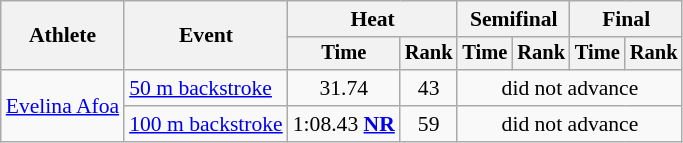<table class=wikitable style="font-size:90%">
<tr>
<th rowspan="2">Athlete</th>
<th rowspan="2">Event</th>
<th colspan="2">Heat</th>
<th colspan="2">Semifinal</th>
<th colspan="2">Final</th>
</tr>
<tr style="font-size:95%">
<th>Time</th>
<th>Rank</th>
<th>Time</th>
<th>Rank</th>
<th>Time</th>
<th>Rank</th>
</tr>
<tr align=center>
<td align=left rowspan=2><a href='#'>Evelina Afoa</a></td>
<td align=left><a href='#'>50 m backstroke</a></td>
<td>31.74</td>
<td>43</td>
<td colspan=4>did not advance</td>
</tr>
<tr align=center>
<td align=left><a href='#'>100 m backstroke</a></td>
<td>1:08.43 <strong><a href='#'>NR</a></strong></td>
<td>59</td>
<td colspan=4>did not advance</td>
</tr>
</table>
